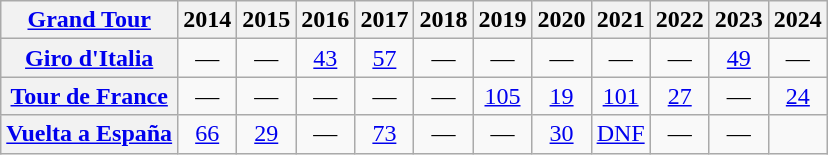<table class="wikitable plainrowheaders">
<tr>
<th scope="col"><a href='#'>Grand Tour</a></th>
<th scope="col">2014</th>
<th scope="col">2015</th>
<th scope="col">2016</th>
<th scope="col">2017</th>
<th scope="col">2018</th>
<th scope="col">2019</th>
<th scope="col">2020</th>
<th scope="col">2021</th>
<th scope="col">2022</th>
<th scope="col">2023</th>
<th scope="col">2024</th>
</tr>
<tr style="text-align:center;">
<th scope="row"> <a href='#'>Giro d'Italia</a></th>
<td>—</td>
<td>—</td>
<td><a href='#'>43</a></td>
<td><a href='#'>57</a></td>
<td>—</td>
<td>—</td>
<td>—</td>
<td>—</td>
<td>—</td>
<td><a href='#'>49</a></td>
<td>—</td>
</tr>
<tr style="text-align:center;">
<th scope="row"> <a href='#'>Tour de France</a></th>
<td>—</td>
<td>—</td>
<td>—</td>
<td>—</td>
<td>—</td>
<td><a href='#'>105</a></td>
<td><a href='#'>19</a></td>
<td><a href='#'>101</a></td>
<td><a href='#'>27</a></td>
<td>—</td>
<td><a href='#'>24</a></td>
</tr>
<tr style="text-align:center;">
<th scope="row"> <a href='#'>Vuelta a España</a></th>
<td><a href='#'>66</a></td>
<td><a href='#'>29</a></td>
<td>—</td>
<td><a href='#'>73</a></td>
<td>—</td>
<td>—</td>
<td><a href='#'>30</a></td>
<td><a href='#'>DNF</a></td>
<td>—</td>
<td>—</td>
<td></td>
</tr>
</table>
